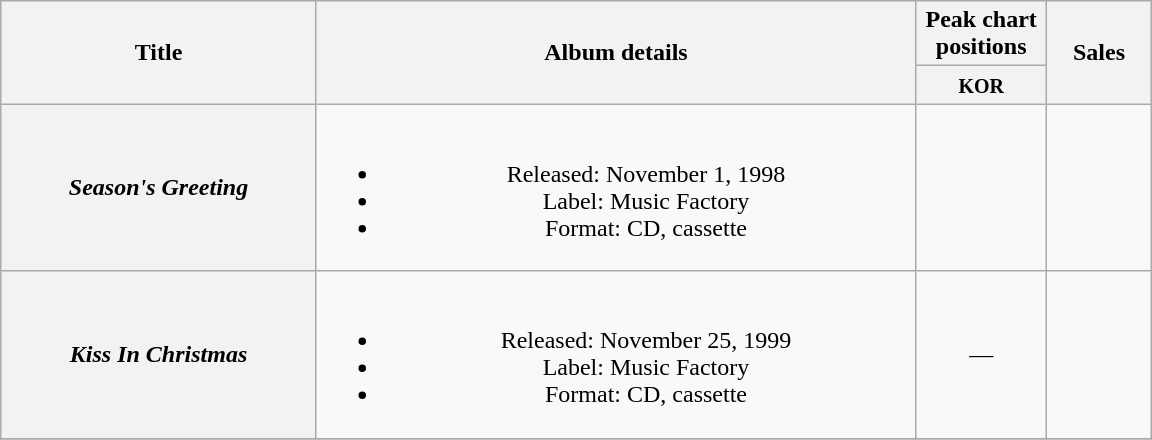<table class="wikitable plainrowheaders" style="text-align:center; width:48em;">
<tr>
<th scope="col" rowspan="2">Title</th>
<th scope="col" rowspan="2">Album details</th>
<th scope="col" colspan="1" style="width:5em;">Peak chart positions</th>
<th scope="col" rowspan="2">Sales</th>
</tr>
<tr>
<th><small>KOR</small><br></th>
</tr>
<tr>
<th scope="row"><em>Season's Greeting</em></th>
<td><br><ul><li>Released: November 1, 1998</li><li>Label: Music Factory</li><li>Format: CD, cassette</li></ul></td>
<td></td>
<td></td>
</tr>
<tr>
<th scope="row"><em>Kiss In Christmas</em></th>
<td><br><ul><li>Released: November 25, 1999</li><li>Label: Music Factory</li><li>Format: CD, cassette</li></ul></td>
<td>—</td>
<td></td>
</tr>
<tr>
</tr>
</table>
